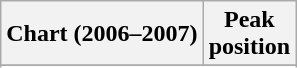<table class="wikitable sortable">
<tr>
<th align="left">Chart (2006–2007)</th>
<th align="left">Peak<br>position</th>
</tr>
<tr>
</tr>
<tr>
</tr>
<tr>
</tr>
<tr>
</tr>
</table>
